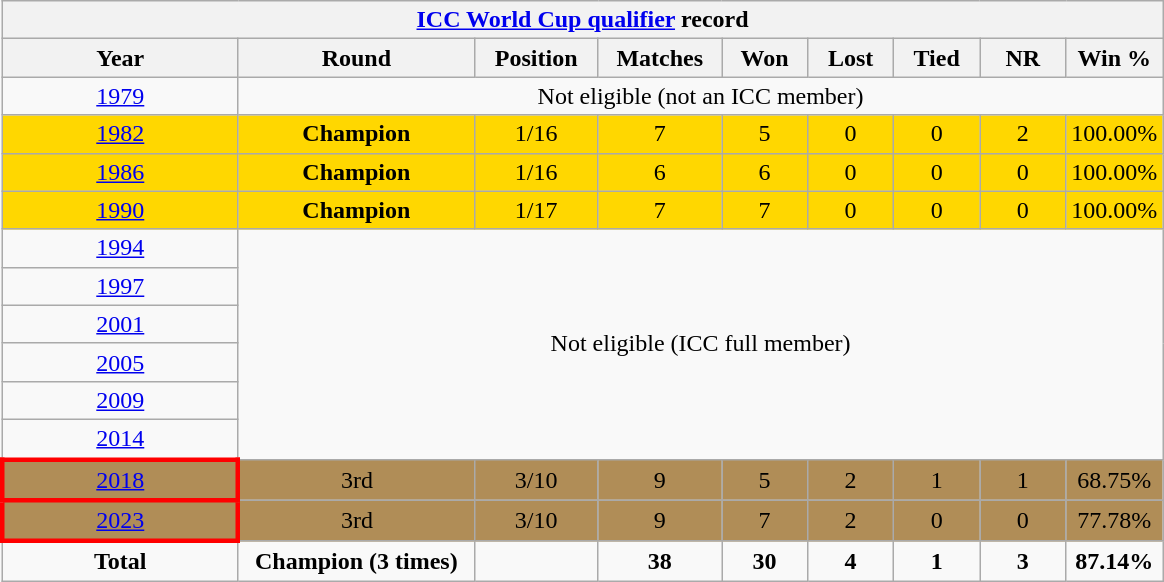<table class="wikitable" style="text-align: center; width=900px;">
<tr>
<th colspan=9><a href='#'>ICC World Cup qualifier</a> record</th>
</tr>
<tr>
<th width=150>Year</th>
<th width=150>Round</th>
<th width=75>Position</th>
<th width=75>Matches</th>
<th width=50>Won</th>
<th width=50>Lost</th>
<th width=50>Tied</th>
<th width=50>NR</th>
<th width=50>Win %</th>
</tr>
<tr>
<td> <a href='#'>1979</a></td>
<td colspan="8">Not eligible (not an ICC member)</td>
</tr>
<tr style="background:gold;">
<td> <a href='#'>1982</a></td>
<td><strong>Champion</strong></td>
<td>1/16</td>
<td>7</td>
<td>5</td>
<td>0</td>
<td>0</td>
<td>2</td>
<td>100.00%</td>
</tr>
<tr style="background:gold;">
<td> <a href='#'>1986</a></td>
<td><strong>Champion</strong></td>
<td>1/16</td>
<td>6</td>
<td>6</td>
<td>0</td>
<td>0</td>
<td>0</td>
<td>100.00%</td>
</tr>
<tr style="background:gold;">
<td> <a href='#'>1990</a></td>
<td><strong>Champion</strong></td>
<td>1/17</td>
<td>7</td>
<td>7</td>
<td>0</td>
<td>0</td>
<td>0</td>
<td>100.00%</td>
</tr>
<tr>
<td> <a href='#'>1994</a></td>
<td rowspan="6" colspan="8">Not eligible (ICC full member)</td>
</tr>
<tr>
<td> <a href='#'>1997</a></td>
</tr>
<tr>
<td> <a href='#'>2001</a></td>
</tr>
<tr>
<td> <a href='#'>2005</a></td>
</tr>
<tr>
<td> <a href='#'>2009</a></td>
</tr>
<tr>
<td> <a href='#'>2014</a></td>
</tr>
<tr bgcolor="#B08D57">
<td style="border: 3px solid red"> <a href='#'>2018</a></td>
<td>3rd</td>
<td>3/10</td>
<td>9</td>
<td>5</td>
<td>2</td>
<td>1</td>
<td>1</td>
<td>68.75%</td>
</tr>
<tr bgcolor="#B08D57">
<td style="border: 3px solid red"> <a href='#'>2023</a></td>
<td>3rd</td>
<td>3/10</td>
<td>9</td>
<td>7</td>
<td>2</td>
<td>0</td>
<td>0</td>
<td>77.78%</td>
</tr>
<tr>
<td><strong>Total</strong></td>
<td><strong>Champion (3 times)</strong></td>
<td><strong></strong></td>
<td><strong>38</strong></td>
<td><strong>30</strong></td>
<td><strong>4</strong></td>
<td><strong>1</strong></td>
<td><strong>3</strong></td>
<td><strong>87.14%</strong></td>
</tr>
</table>
